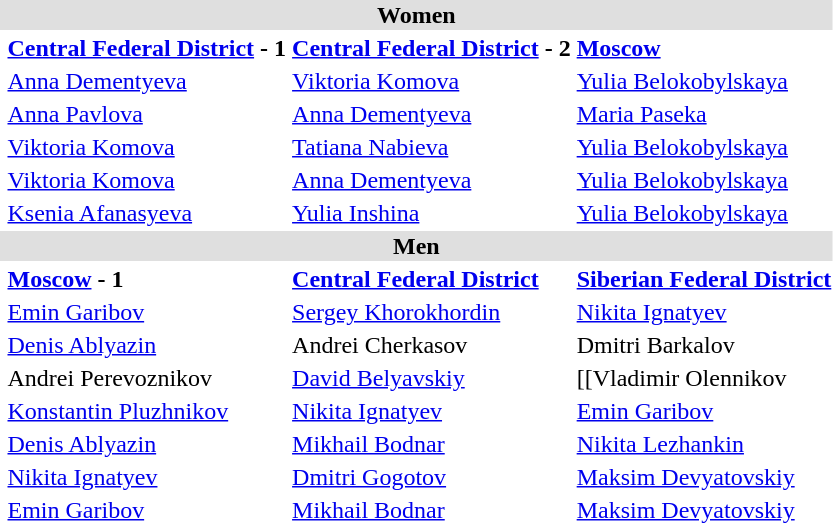<table>
<tr bgcolor="DFDFDF">
<td colspan="5" align="center"><strong>Women</strong></td>
</tr>
<tr>
<td><br></td>
<td><strong><a href='#'>Central Federal District</a> - 1</strong></td>
<td><strong><a href='#'>Central Federal District</a> - 2</strong></td>
<td><strong><a href='#'>Moscow</a></strong></td>
</tr>
<tr>
<td><br></td>
<td><a href='#'>Anna Dementyeva</a></td>
<td><a href='#'>Viktoria Komova</a></td>
<td><a href='#'>Yulia Belokobylskaya</a></td>
</tr>
<tr>
<td><br></td>
<td><a href='#'>Anna Pavlova</a></td>
<td><a href='#'>Anna Dementyeva</a></td>
<td><a href='#'>Maria Paseka</a></td>
</tr>
<tr>
<td><br></td>
<td><a href='#'>Viktoria Komova</a></td>
<td><a href='#'>Tatiana Nabieva</a></td>
<td><a href='#'>Yulia Belokobylskaya</a></td>
</tr>
<tr>
<td><br></td>
<td><a href='#'>Viktoria Komova</a></td>
<td><a href='#'>Anna Dementyeva</a></td>
<td><a href='#'>Yulia Belokobylskaya</a></td>
</tr>
<tr>
<td><br></td>
<td><a href='#'>Ksenia Afanasyeva</a></td>
<td><a href='#'>Yulia Inshina</a></td>
<td><a href='#'>Yulia Belokobylskaya</a></td>
</tr>
<tr style="background:#dfdfdf;">
<td colspan="4" style="text-align:center;"><strong>Men</strong></td>
</tr>
<tr>
<td><br></td>
<td><strong><a href='#'>Moscow</a> - 1</strong></td>
<td><strong><a href='#'>Central Federal District</a></strong></td>
<td><strong><a href='#'>Siberian Federal District</a></strong></td>
</tr>
<tr>
<td><br></td>
<td><a href='#'>Emin Garibov</a></td>
<td><a href='#'>Sergey Khorokhordin</a></td>
<td><a href='#'>Nikita Ignatyev</a></td>
</tr>
<tr>
<td><br></td>
<td><a href='#'>Denis Ablyazin</a></td>
<td Andrei Cherkasov (gymnast)>Andrei Cherkasov</td>
<td>Dmitri Barkalov</td>
</tr>
<tr>
<td><br></td>
<td>Andrei Perevoznikov</td>
<td><a href='#'>David Belyavskiy</a></td>
<td>[[Vladimir Olennikov</td>
</tr>
<tr>
<td><br></td>
<td><a href='#'>Konstantin Pluzhnikov</a></td>
<td><a href='#'>Nikita Ignatyev</a></td>
<td><a href='#'>Emin Garibov</a></td>
</tr>
<tr>
<td><br></td>
<td><a href='#'>Denis Ablyazin</a></td>
<td><a href='#'>Mikhail Bodnar</a></td>
<td><a href='#'>Nikita Lezhankin</a></td>
</tr>
<tr>
<td><br></td>
<td><a href='#'>Nikita Ignatyev</a></td>
<td><a href='#'>Dmitri Gogotov</a></td>
<td><a href='#'>Maksim Devyatovskiy</a></td>
</tr>
<tr>
<td><br></td>
<td><a href='#'>Emin Garibov</a></td>
<td><a href='#'>Mikhail Bodnar</a></td>
<td><a href='#'>Maksim Devyatovskiy</a></td>
</tr>
</table>
